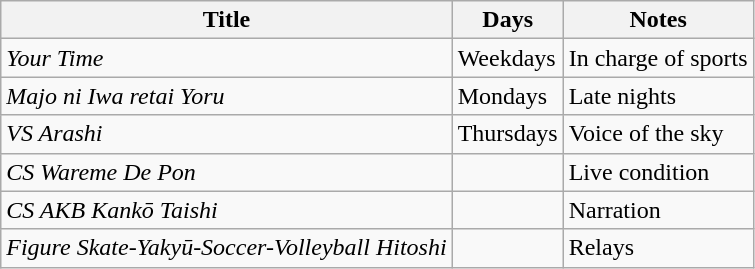<table class="wikitable">
<tr>
<th>Title</th>
<th>Days</th>
<th>Notes</th>
</tr>
<tr>
<td><em>Your Time</em></td>
<td>Weekdays</td>
<td>In charge of sports</td>
</tr>
<tr>
<td><em>Majo ni Iwa retai Yoru</em></td>
<td>Mondays</td>
<td>Late nights</td>
</tr>
<tr>
<td><em>VS Arashi</em></td>
<td>Thursdays</td>
<td>Voice of the sky</td>
</tr>
<tr>
<td><em>CS Wareme De Pon</em></td>
<td></td>
<td>Live condition</td>
</tr>
<tr>
<td><em>CS AKB Kankō Taishi</em></td>
<td></td>
<td>Narration</td>
</tr>
<tr>
<td><em>Figure Skate-Yakyū-Soccer-Volleyball Hitoshi</em></td>
<td></td>
<td>Relays</td>
</tr>
</table>
